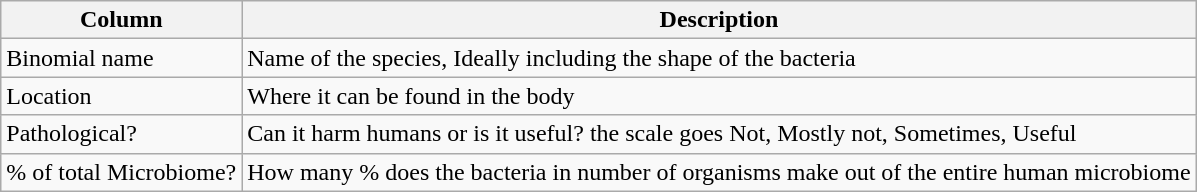<table class="wikitable">
<tr>
<th>Column</th>
<th>Description</th>
</tr>
<tr>
<td>Binomial name</td>
<td>Name of the species, Ideally including the shape of the bacteria</td>
</tr>
<tr>
<td>Location</td>
<td>Where it can be found in the body</td>
</tr>
<tr>
<td>Pathological?</td>
<td>Can it harm humans or is it useful? the scale goes Not, Mostly not, Sometimes, Useful</td>
</tr>
<tr>
<td>% of total Microbiome?</td>
<td>How many % does the bacteria in number of organisms make out of the entire human microbiome</td>
</tr>
</table>
